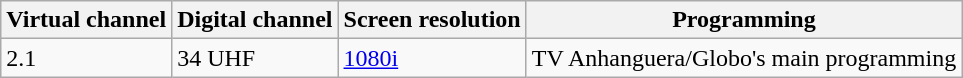<table class = wikitable>
<tr>
<th>Virtual channel</th>
<th>Digital channel</th>
<th>Screen resolution</th>
<th>Programming</th>
</tr>
<tr>
<td>2.1</td>
<td>34 UHF</td>
<td><a href='#'>1080i</a></td>
<td>TV Anhanguera/Globo's main programming</td>
</tr>
</table>
